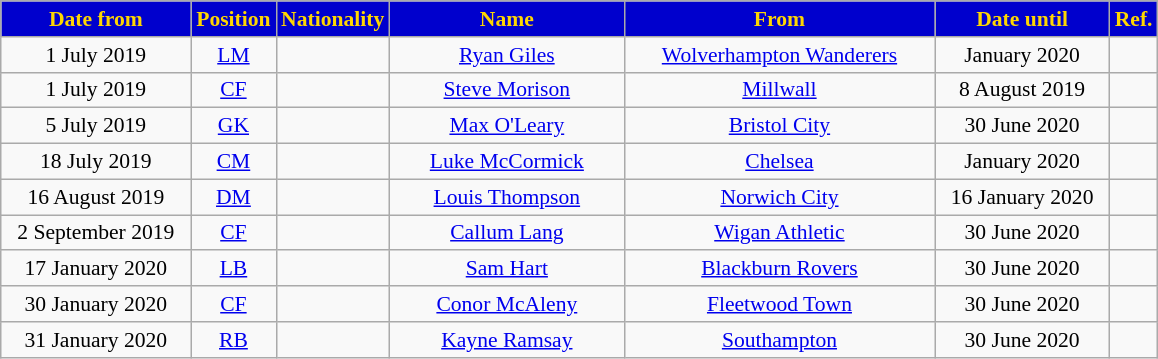<table class="wikitable"  style="text-align:center; font-size:90%; ">
<tr>
<th style="background:#0000CD; color:#FFD700; width:120px;">Date from</th>
<th style="background:#0000CD; color:#FFD700; width:50px;">Position</th>
<th style="background:#0000CD; color:#FFD700; width:50px;">Nationality</th>
<th style="background:#0000CD; color:#FFD700; width:150px;">Name</th>
<th style="background:#0000CD; color:#FFD700; width:200px;">From</th>
<th style="background:#0000CD; color:#FFD700; width:110px;">Date until</th>
<th style="background:#0000CD; color:#FFD700; width:25px;">Ref.</th>
</tr>
<tr>
<td>1 July 2019</td>
<td><a href='#'>LM</a></td>
<td></td>
<td><a href='#'>Ryan Giles</a></td>
<td> <a href='#'>Wolverhampton Wanderers</a></td>
<td>January 2020</td>
<td></td>
</tr>
<tr>
<td>1 July 2019</td>
<td><a href='#'>CF</a></td>
<td></td>
<td><a href='#'>Steve Morison</a></td>
<td> <a href='#'>Millwall</a></td>
<td>8 August 2019</td>
<td></td>
</tr>
<tr>
<td>5 July 2019</td>
<td><a href='#'>GK</a></td>
<td></td>
<td><a href='#'>Max O'Leary</a></td>
<td> <a href='#'>Bristol City</a></td>
<td>30 June 2020</td>
<td></td>
</tr>
<tr>
<td>18 July 2019</td>
<td><a href='#'>CM</a></td>
<td></td>
<td><a href='#'>Luke McCormick</a></td>
<td> <a href='#'>Chelsea</a></td>
<td>January 2020</td>
<td></td>
</tr>
<tr>
<td>16 August 2019</td>
<td><a href='#'>DM</a></td>
<td></td>
<td><a href='#'>Louis Thompson</a></td>
<td> <a href='#'>Norwich City</a></td>
<td>16 January 2020</td>
<td></td>
</tr>
<tr>
<td>2 September 2019</td>
<td><a href='#'>CF</a></td>
<td></td>
<td><a href='#'>Callum Lang</a></td>
<td> <a href='#'>Wigan Athletic</a></td>
<td>30 June 2020</td>
<td></td>
</tr>
<tr>
<td>17 January 2020</td>
<td><a href='#'>LB</a></td>
<td></td>
<td><a href='#'>Sam Hart</a></td>
<td> <a href='#'>Blackburn Rovers</a></td>
<td>30 June 2020</td>
<td></td>
</tr>
<tr>
<td>30 January 2020</td>
<td><a href='#'>CF</a></td>
<td></td>
<td><a href='#'>Conor McAleny</a></td>
<td> <a href='#'>Fleetwood Town</a></td>
<td>30 June 2020</td>
<td></td>
</tr>
<tr>
<td>31 January 2020</td>
<td><a href='#'>RB</a></td>
<td></td>
<td><a href='#'>Kayne Ramsay</a></td>
<td> <a href='#'>Southampton</a></td>
<td>30 June 2020</td>
<td></td>
</tr>
</table>
